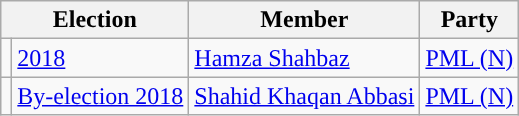<table class="wikitable">
<tr>
<th colspan="2">Election</th>
<th>Member</th>
<th>Party</th>
</tr>
<tr>
<td style="background-color: "></td>
<td><a href='#'>2018</a></td>
<td><a href='#'>Hamza Shahbaz</a></td>
<td><a href='#'>PML (N)</a></td>
</tr>
<tr>
<td style="background-color: "></td>
<td><a href='#'>By-election 2018</a></td>
<td><a href='#'>Shahid Khaqan Abbasi</a></td>
<td><a href='#'>PML (N)</a></td>
</tr>
</table>
